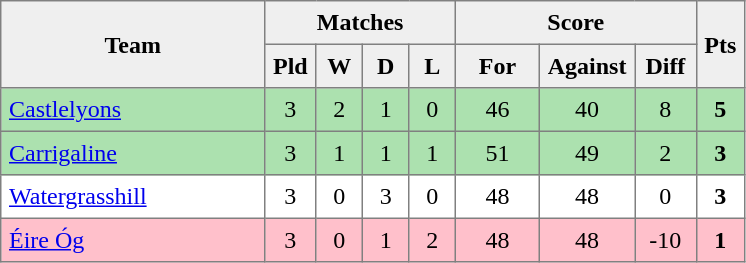<table style=border-collapse:collapse border=1 cellspacing=0 cellpadding=5>
<tr align=center bgcolor=#efefef>
<th rowspan=2 width=165>Team</th>
<th colspan=4>Matches</th>
<th colspan=3>Score</th>
<th rowspan=2width=20>Pts</th>
</tr>
<tr align=center bgcolor=#efefef>
<th width=20>Pld</th>
<th width=20>W</th>
<th width=20>D</th>
<th width=20>L</th>
<th width=45>For</th>
<th width=45>Against</th>
<th width=30>Diff</th>
</tr>
<tr align=center style="background:#ACE1AF;">
<td style="text-align:left;"><a href='#'>Castlelyons</a></td>
<td>3</td>
<td>2</td>
<td>1</td>
<td>0</td>
<td>46</td>
<td>40</td>
<td>8</td>
<td><strong>5</strong></td>
</tr>
<tr align=center style="background:#ACE1AF;">
<td style="text-align:left;"><a href='#'>Carrigaline</a></td>
<td>3</td>
<td>1</td>
<td>1</td>
<td>1</td>
<td>51</td>
<td>49</td>
<td>2</td>
<td><strong>3</strong></td>
</tr>
<tr align=center>
<td style="text-align:left;"><a href='#'>Watergrasshill</a></td>
<td>3</td>
<td>0</td>
<td>3</td>
<td>0</td>
<td>48</td>
<td>48</td>
<td>0</td>
<td><strong>3</strong></td>
</tr>
<tr align=center style="background:#FFC0CB;">
<td style="text-align:left;"><a href='#'>Éire Óg</a></td>
<td>3</td>
<td>0</td>
<td>1</td>
<td>2</td>
<td>48</td>
<td>48</td>
<td>-10</td>
<td><strong>1</strong></td>
</tr>
</table>
